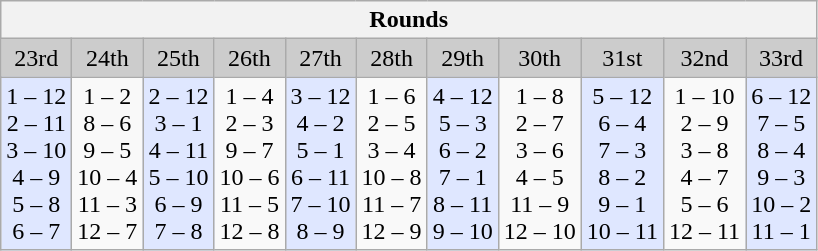<table class="wikitable">
<tr>
<th colspan="11">Rounds</th>
</tr>
<tr>
<td align="center" bgcolor="#CCCCCC">23rd</td>
<td align="center" bgcolor="#CCCCCC">24th</td>
<td align="center" bgcolor="#CCCCCC">25th</td>
<td align="center" bgcolor="#CCCCCC">26th</td>
<td align="center" bgcolor="#CCCCCC">27th</td>
<td align="center" bgcolor="#CCCCCC">28th</td>
<td align="center" bgcolor="#CCCCCC">29th</td>
<td align="center" bgcolor="#CCCCCC">30th</td>
<td align="center" bgcolor="#CCCCCC">31st</td>
<td align="center" bgcolor="#CCCCCC">32nd</td>
<td align="center" bgcolor="#CCCCCC">33rd</td>
</tr>
<tr>
<td align="center" bgcolor="#DFE7FF">1 – 12<br>2 – 11<br>3 – 10<br>4 – 9<br>5 – 8<br>6 – 7</td>
<td align="center">1 – 2<br>8 – 6<br>9 – 5<br>10 – 4<br>11 – 3<br>12 – 7</td>
<td align="center" bgcolor="#DFE7FF">2 – 12<br>3 – 1<br>4 – 11<br>5 – 10<br>6 – 9<br>7 – 8</td>
<td align="center">1 – 4<br>2 – 3<br>9 – 7<br>10 – 6<br>11 – 5<br>12 – 8</td>
<td align="center" bgcolor="#DFE7FF">3 – 12<br>4 – 2<br>5 – 1<br>6 – 11<br>7 – 10<br>8 – 9</td>
<td align="center">1 – 6<br>2 – 5<br>3 – 4<br>10 – 8<br>11 – 7<br>12 – 9</td>
<td align="center" bgcolor="#DFE7FF">4 – 12<br>5 – 3<br>6 – 2<br>7 – 1<br>8 – 11<br>9 – 10</td>
<td align="center">1 – 8<br>2 – 7<br>3 – 6<br>4 – 5<br>11 – 9<br>12 – 10</td>
<td align="center" bgcolor="#DFE7FF">5 – 12<br>6 – 4<br>7 – 3<br>8 – 2<br>9 – 1<br>10 – 11</td>
<td align="center">1 – 10<br>2 – 9<br>3 – 8<br>4 – 7<br>5 – 6<br>12 – 11</td>
<td align="center" bgcolor="#DFE7FF">6 – 12<br>7 – 5<br>8 – 4<br>9 – 3<br>10 – 2<br>11 – 1</td>
</tr>
</table>
